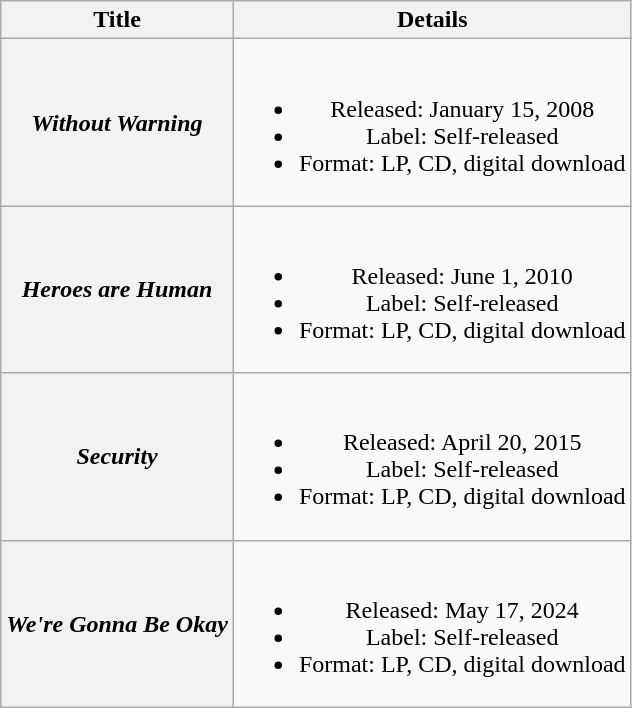<table class="wikitable plainrowheaders" style="text-align:center;">
<tr>
<th>Title</th>
<th>Details</th>
</tr>
<tr>
<th scope="row"><em>Without Warning</em></th>
<td><br><ul><li>Released: January 15, 2008</li><li>Label: Self-released</li><li>Format: LP, CD, digital download</li></ul></td>
</tr>
<tr>
<th scope="row"><em>Heroes are Human</em></th>
<td><br><ul><li>Released: June 1, 2010</li><li>Label: Self-released</li><li>Format: LP, CD, digital download</li></ul></td>
</tr>
<tr>
<th scope="row"><em>Security</em></th>
<td><br><ul><li>Released: April 20, 2015</li><li>Label: Self-released</li><li>Format: LP, CD, digital download</li></ul></td>
</tr>
<tr>
<th scope="row"><em>We're Gonna Be Okay</em></th>
<td><br><ul><li>Released: May 17, 2024</li><li>Label: Self-released</li><li>Format: LP, CD, digital download</li></ul></td>
</tr>
</table>
